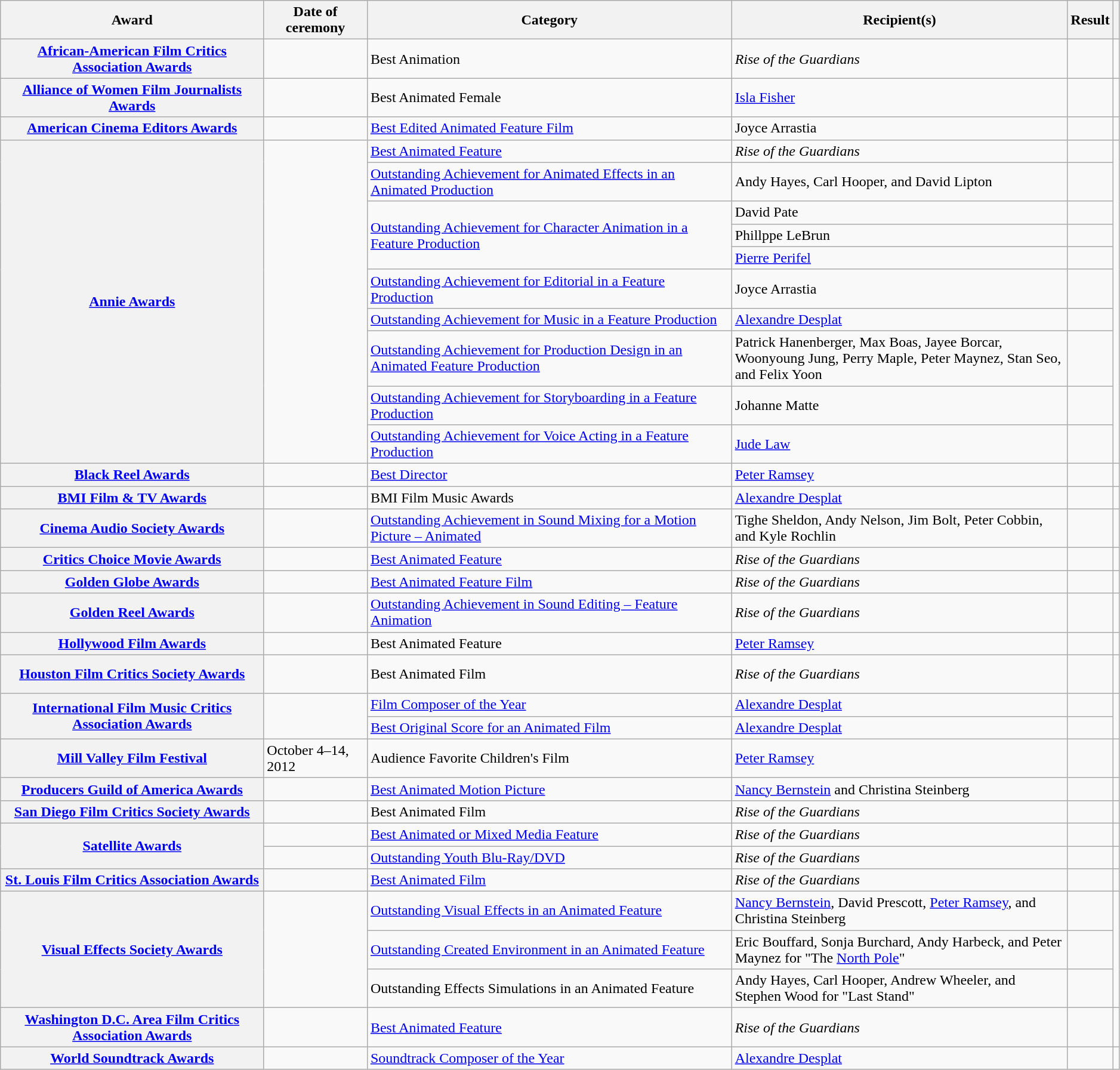<table class="wikitable sortable plainrowheaders" style="width: 99%;">
<tr>
<th scope="col">Award</th>
<th scope="col">Date of ceremony</th>
<th scope="col">Category</th>
<th scope="col" style="width:30%;">Recipient(s)</th>
<th scope="col">Result</th>
<th scope="col" class="unsortable"></th>
</tr>
<tr>
<th scope="row"><a href='#'>African-American Film Critics Association Awards</a></th>
<td><a href='#'></a></td>
<td>Best Animation</td>
<td><em>Rise of the Guardians</em></td>
<td></td>
<td style="text-align:center;"></td>
</tr>
<tr>
<th scope="row"><a href='#'>Alliance of Women Film Journalists Awards</a></th>
<td></td>
<td>Best Animated Female</td>
<td data-sort-value="Fisher, Isla"><a href='#'>Isla Fisher</a></td>
<td></td>
<td style="text-align:center;"><br></td>
</tr>
<tr>
<th scope="row"><a href='#'>American Cinema Editors Awards</a></th>
<td><a href='#'></a></td>
<td><a href='#'>Best Edited Animated Feature Film</a></td>
<td data-sort-value="Arrastia, Joyce">Joyce Arrastia</td>
<td></td>
<td style="text-align:center;"><br></td>
</tr>
<tr>
<th scope="rowgroup" rowspan="10"><a href='#'>Annie Awards</a></th>
<td rowspan="10"><a href='#'></a></td>
<td><a href='#'>Best Animated Feature</a></td>
<td><em>Rise of the Guardians</em></td>
<td></td>
<td rowspan="10" style="text-align:center;"></td>
</tr>
<tr>
<td><a href='#'>Outstanding Achievement for Animated Effects in an Animated Production</a></td>
<td data-sort-value="Hayes, Andy; Hooper, Carl; and Lipton, David">Andy Hayes, Carl Hooper, and David Lipton</td>
<td></td>
</tr>
<tr>
<td rowspan="3"><a href='#'>Outstanding Achievement for Character Animation in a Feature Production</a></td>
<td data-sort-value="Pate, David">David Pate</td>
<td></td>
</tr>
<tr>
<td data-sort-value="LeBrun, Phillppe">Phillppe LeBrun</td>
<td></td>
</tr>
<tr>
<td data-sort-value="Perifel, Perifel"><a href='#'>Pierre Perifel</a></td>
<td></td>
</tr>
<tr>
<td><a href='#'>Outstanding Achievement for Editorial in a Feature Production</a></td>
<td data-sort-value="Arrastia, Joyce">Joyce Arrastia</td>
<td></td>
</tr>
<tr>
<td><a href='#'>Outstanding Achievement for Music in a Feature Production</a></td>
<td data-sort-value="Desplat, Alexandre"><a href='#'>Alexandre Desplat</a></td>
<td></td>
</tr>
<tr>
<td><a href='#'>Outstanding Achievement for Production Design in an Animated Feature Production</a></td>
<td data-sort-value="Hanenberger, Patrick; Boas, Max; Borcar, Jayee; Jung, Woonyoung; Maple, Perry; Maynez, Peter; Seo, Stan; and Yoon, Felix">Patrick Hanenberger, Max Boas, Jayee Borcar, Woonyoung Jung, Perry Maple, Peter Maynez, Stan Seo, and Felix Yoon</td>
<td></td>
</tr>
<tr>
<td><a href='#'>Outstanding Achievement for Storyboarding in a Feature Production</a></td>
<td data-sort-value="Matte, Johanne">Johanne Matte</td>
<td></td>
</tr>
<tr>
<td><a href='#'>Outstanding Achievement for Voice Acting in a Feature Production</a></td>
<td data-sort-value="Law, Jude"><a href='#'>Jude Law</a></td>
<td></td>
</tr>
<tr>
<th scope="row"><a href='#'>Black Reel Awards</a></th>
<td><a href='#'></a></td>
<td><a href='#'>Best Director</a></td>
<td data-sort-value="Ramsey, Peter"><a href='#'>Peter Ramsey</a></td>
<td></td>
<td style="text-align:center;"><br></td>
</tr>
<tr>
<th scope="row"><a href='#'>BMI Film & TV Awards</a></th>
<td></td>
<td>BMI Film Music Awards</td>
<td data-sort-value="Desplat, Alexandre"><a href='#'>Alexandre Desplat</a></td>
<td></td>
<td style="text-align:center;"></td>
</tr>
<tr>
<th scope="row"><a href='#'>Cinema Audio Society Awards</a></th>
<td></td>
<td><a href='#'>Outstanding Achievement in Sound Mixing for a Motion Picture – Animated</a></td>
<td data-sort-value="Sheldon, Tighe; Nelson, Andy; Bolt, Jim; Cobbin, Peter; and Rochlin, Kyle">Tighe Sheldon, Andy Nelson, Jim Bolt, Peter Cobbin, and Kyle Rochlin</td>
<td></td>
<td style="text-align:center;"><br></td>
</tr>
<tr>
<th scope="row"><a href='#'>Critics Choice Movie Awards</a></th>
<td><a href='#'></a></td>
<td><a href='#'>Best Animated Feature</a></td>
<td><em>Rise of the Guardians</em></td>
<td></td>
<td style="text-align: center;"><br></td>
</tr>
<tr>
<th scope="row"><a href='#'>Golden Globe Awards</a></th>
<td><a href='#'></a></td>
<td><a href='#'>Best Animated Feature Film</a></td>
<td><em>Rise of the Guardians</em></td>
<td></td>
<td style="text-align:center;"><br></td>
</tr>
<tr>
<th scope="row"><a href='#'>Golden Reel Awards</a></th>
<td></td>
<td><a href='#'>Outstanding Achievement in Sound Editing – Feature Animation</a></td>
<td><em>Rise of the Guardians</em></td>
<td></td>
<td style="text-align:center;"><br></td>
</tr>
<tr>
<th scope="row"><a href='#'>Hollywood Film Awards</a></th>
<td></td>
<td>Best Animated Feature</td>
<td data-sort-value="Ramsey, Peter"><a href='#'>Peter Ramsey</a></td>
<td></td>
<td style="text-align:center;"></td>
</tr>
<tr>
<th scope="row"><a href='#'>Houston Film Critics Society Awards</a></th>
<td><a href='#'></a></td>
<td>Best Animated Film</td>
<td><em>Rise of the Guardians</em></td>
<td></td>
<td style="text-align:center;"><br><br></td>
</tr>
<tr>
<th scope="rowgroup" rowspan="2"><a href='#'>International Film Music Critics Association Awards</a></th>
<td rowspan="2"></td>
<td><a href='#'>Film Composer of the Year</a></td>
<td data-sort-value="Desplat, Alexandre"><a href='#'>Alexandre Desplat</a></td>
<td></td>
<td rowspan="2" style="text-align:center;"><br></td>
</tr>
<tr>
<td><a href='#'>Best Original Score for an Animated Film</a></td>
<td data-sort-value="Desplat, Alexandre"><a href='#'>Alexandre Desplat</a></td>
<td></td>
</tr>
<tr>
<th scope="row"><a href='#'>Mill Valley Film Festival</a></th>
<td>October 4–14, 2012</td>
<td>Audience Favorite Children's Film</td>
<td data-sort-value="Ramsey, Peter"><a href='#'>Peter Ramsey</a></td>
<td></td>
<td style="text-align:center;"></td>
</tr>
<tr>
<th scope="row"><a href='#'>Producers Guild of America Awards</a></th>
<td><a href='#'></a></td>
<td><a href='#'>Best Animated Motion Picture</a></td>
<td data-sort-value="Bernstein, Nancy and Steinberg, Christina"><a href='#'>Nancy Bernstein</a> and Christina Steinberg</td>
<td></td>
<td style="text-align:center;"><br></td>
</tr>
<tr>
<th scope="row"><a href='#'>San Diego Film Critics Society Awards</a></th>
<td><a href='#'></a></td>
<td>Best Animated Film</td>
<td><em>Rise of the Guardians</em></td>
<td></td>
<td style="text-align:center;"><br></td>
</tr>
<tr>
<th scope="rowgroup" rowspan="2"><a href='#'>Satellite Awards</a></th>
<td><a href='#'></a></td>
<td><a href='#'>Best Animated or Mixed Media Feature</a></td>
<td><em>Rise of the Guardians</em></td>
<td></td>
<td style="text-align:center;"></td>
</tr>
<tr>
<td><a href='#'></a></td>
<td><a href='#'>Outstanding Youth Blu-Ray/DVD</a></td>
<td><em>Rise of the Guardians</em></td>
<td></td>
<td style="text-align:center;"><br></td>
</tr>
<tr>
<th scope="row"><a href='#'>St. Louis Film Critics Association Awards</a></th>
<td><a href='#'></a></td>
<td><a href='#'>Best Animated Film</a></td>
<td><em>Rise of the Guardians</em></td>
<td></td>
<td style="text-align:center;"></td>
</tr>
<tr>
<th scope="rowgroup" rowspan="3"><a href='#'>Visual Effects Society Awards</a></th>
<td rowspan="3"><a href='#'></a></td>
<td><a href='#'>Outstanding Visual Effects in an Animated Feature</a></td>
<td data-sort-value="Bernstein, Nancy; Prescott, David; Ramsey, Peter; and Steinberg, Christina"><a href='#'>Nancy Bernstein</a>, David Prescott, <a href='#'>Peter Ramsey</a>, and Christina Steinberg</td>
<td></td>
<td rowspan="3" style="text-align:center;"></td>
</tr>
<tr>
<td><a href='#'>Outstanding Created Environment in an Animated Feature</a></td>
<td data-sort-value="Bouchard, Eric">Eric Bouffard, Sonja Burchard, Andy Harbeck, and Peter Maynez for "The <a href='#'>North Pole</a>"</td>
<td></td>
</tr>
<tr>
<td>Outstanding Effects Simulations in an Animated Feature</td>
<td data-sort-value="Hayes, Andy">Andy Hayes, Carl Hooper, Andrew Wheeler, and Stephen Wood for "Last Stand"</td>
<td></td>
</tr>
<tr>
<th scope="row"><a href='#'>Washington D.C. Area Film Critics Association Awards</a></th>
<td><a href='#'></a></td>
<td><a href='#'>Best Animated Feature</a></td>
<td><em>Rise of the Guardians</em></td>
<td></td>
<td style="text-align:center;"><br></td>
</tr>
<tr>
<th scope="row"><a href='#'>World Soundtrack Awards</a></th>
<td></td>
<td><a href='#'>Soundtrack Composer of the Year</a></td>
<td data-sort-value="Desplat, Alexandre"><a href='#'>Alexandre Desplat</a></td>
<td></td>
<td style="text-align:center;"><br></td>
</tr>
</table>
